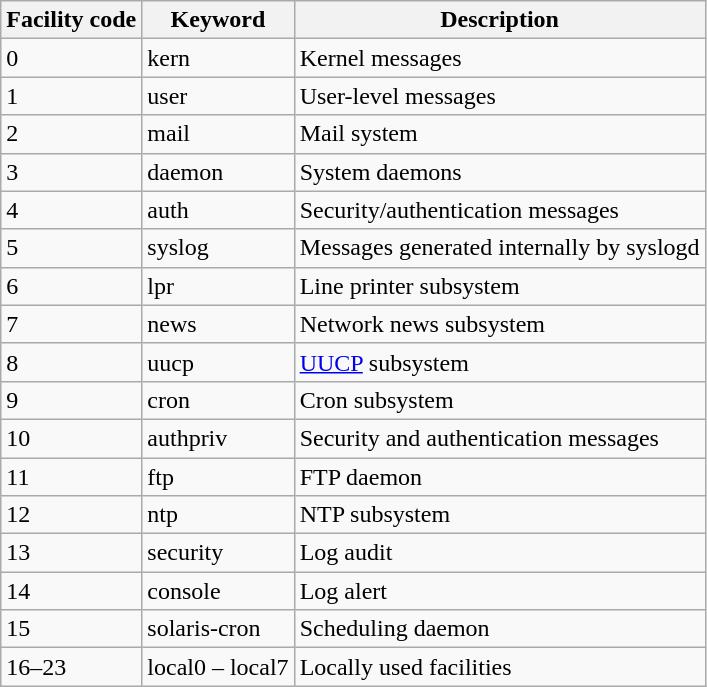<table class="wikitable">
<tr>
<th>Facility code</th>
<th>Keyword</th>
<th>Description</th>
</tr>
<tr>
<td>0</td>
<td>kern</td>
<td>Kernel messages</td>
</tr>
<tr>
<td>1</td>
<td>user</td>
<td>User-level messages</td>
</tr>
<tr>
<td>2</td>
<td>mail</td>
<td>Mail system</td>
</tr>
<tr>
<td>3</td>
<td>daemon</td>
<td>System daemons</td>
</tr>
<tr>
<td>4</td>
<td>auth</td>
<td>Security/authentication messages</td>
</tr>
<tr>
<td>5</td>
<td>syslog</td>
<td>Messages generated internally by syslogd</td>
</tr>
<tr>
<td>6</td>
<td>lpr</td>
<td>Line printer subsystem</td>
</tr>
<tr>
<td>7</td>
<td>news</td>
<td>Network news subsystem</td>
</tr>
<tr>
<td>8</td>
<td>uucp</td>
<td><a href='#'>UUCP</a> subsystem</td>
</tr>
<tr>
<td>9</td>
<td>cron</td>
<td>Cron subsystem</td>
</tr>
<tr>
<td>10</td>
<td>authpriv</td>
<td>Security and authentication messages</td>
</tr>
<tr>
<td>11</td>
<td>ftp</td>
<td>FTP daemon</td>
</tr>
<tr>
<td>12</td>
<td>ntp</td>
<td>NTP subsystem</td>
</tr>
<tr>
<td>13</td>
<td>security</td>
<td>Log audit</td>
</tr>
<tr>
<td>14</td>
<td>console</td>
<td>Log alert</td>
</tr>
<tr>
<td>15</td>
<td>solaris-cron</td>
<td>Scheduling daemon</td>
</tr>
<tr>
<td>16–23</td>
<td>local0 – local7</td>
<td>Locally used facilities</td>
</tr>
</table>
